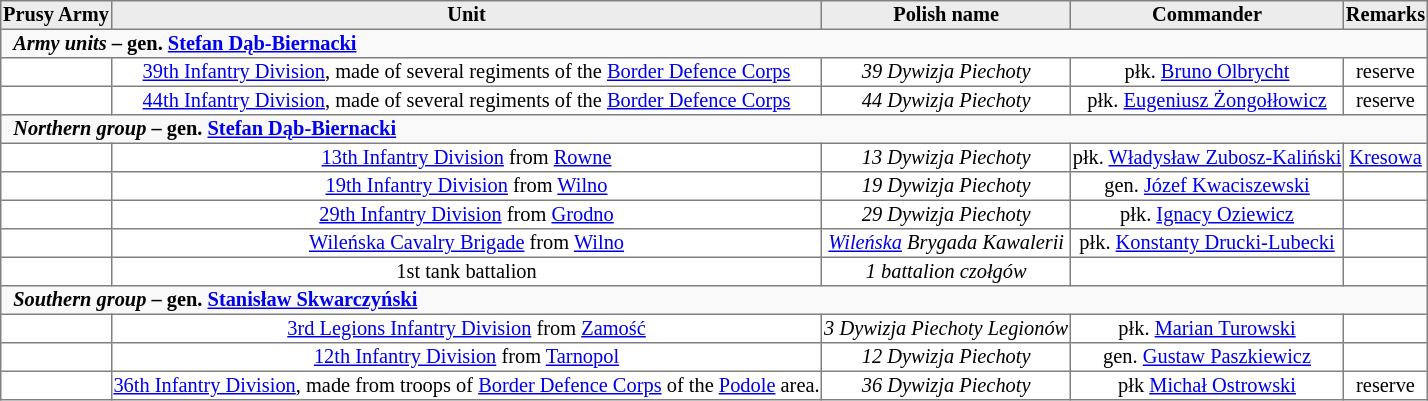<table border="1" cellpadding="1" cellspacing="0" style="font-size: 85%; border: gray solid 1px; border-collapse: collapse; text-align: center;">
<tr style="background: #ececec;">
<th>Prusy Army</th>
<th>Unit</th>
<th>Polish name</th>
<th>Commander</th>
<th>Remarks</th>
</tr>
<tr>
<th colspan="14" style="background: #f9f9f9; text-align: left;">  <em>Army units</em> – gen. <a href='#'>Stefan Dąb-Biernacki</a></th>
</tr>
<tr>
<th></th>
<td><a href='#'>39th Infantry Division</a>, made of several regiments of the <a href='#'>Border Defence Corps</a></td>
<td><em>39 Dywizja Piechoty</em></td>
<td>płk. <a href='#'>Bruno Olbrycht</a></td>
<td>reserve</td>
</tr>
<tr>
<th></th>
<td><a href='#'>44th Infantry Division</a>, made of several regiments of the <a href='#'>Border Defence Corps</a></td>
<td><em>44 Dywizja Piechoty</em></td>
<td>płk. <a href='#'>Eugeniusz Żongołłowicz</a></td>
<td>reserve</td>
</tr>
<tr>
<th colspan="14" style="background: #f9f9f9; text-align: left;">  <em>Northern group</em> – gen. <a href='#'>Stefan Dąb-Biernacki</a></th>
</tr>
<tr>
<th></th>
<td><a href='#'>13th Infantry Division</a> from <a href='#'>Rowne</a></td>
<td><em>13 Dywizja Piechoty</em></td>
<td>płk. <a href='#'>Władysław Zubosz-Kaliński</a></td>
<td><a href='#'>Kresowa</a></td>
</tr>
<tr>
<th></th>
<td><a href='#'>19th Infantry Division</a> from <a href='#'>Wilno</a></td>
<td><em>19 Dywizja Piechoty</em></td>
<td>gen. <a href='#'>Józef Kwaciszewski</a></td>
<td></td>
</tr>
<tr>
<th></th>
<td><a href='#'>29th Infantry Division</a> from <a href='#'>Grodno</a></td>
<td><em>29 Dywizja Piechoty</em></td>
<td>płk. <a href='#'>Ignacy Oziewicz</a></td>
<td></td>
</tr>
<tr>
<th></th>
<td><a href='#'>Wileńska Cavalry Brigade</a> from <a href='#'>Wilno</a></td>
<td><em><a href='#'>Wileńska</a> Brygada Kawalerii</em></td>
<td>płk. <a href='#'>Konstanty Drucki-Lubecki</a></td>
<td></td>
</tr>
<tr>
<th></th>
<td>1st tank battalion</td>
<td><em>1 battalion czołgów</em></td>
<td></td>
<td></td>
</tr>
<tr>
<th colspan="14" style="background: #f9f9f9; text-align: left;">  <em>Southern group</em> – gen. <a href='#'>Stanisław Skwarczyński</a></th>
</tr>
<tr>
<th></th>
<td><a href='#'>3rd Legions Infantry Division</a> from <a href='#'>Zamość</a></td>
<td><em>3 Dywizja Piechoty Legionów</em></td>
<td>płk. <a href='#'>Marian Turowski</a></td>
<td></td>
</tr>
<tr>
<th></th>
<td><a href='#'>12th Infantry Division</a> from <a href='#'>Tarnopol</a></td>
<td><em>12 Dywizja Piechoty</em></td>
<td>gen. <a href='#'>Gustaw Paszkiewicz</a></td>
<td></td>
</tr>
<tr>
<th></th>
<td><a href='#'>36th Infantry Division</a>, made from troops of <a href='#'>Border Defence Corps</a> of the <a href='#'>Podole</a> area.</td>
<td><em>36 Dywizja Piechoty</em></td>
<td>płk <a href='#'>Michał Ostrowski</a></td>
<td>reserve</td>
</tr>
</table>
